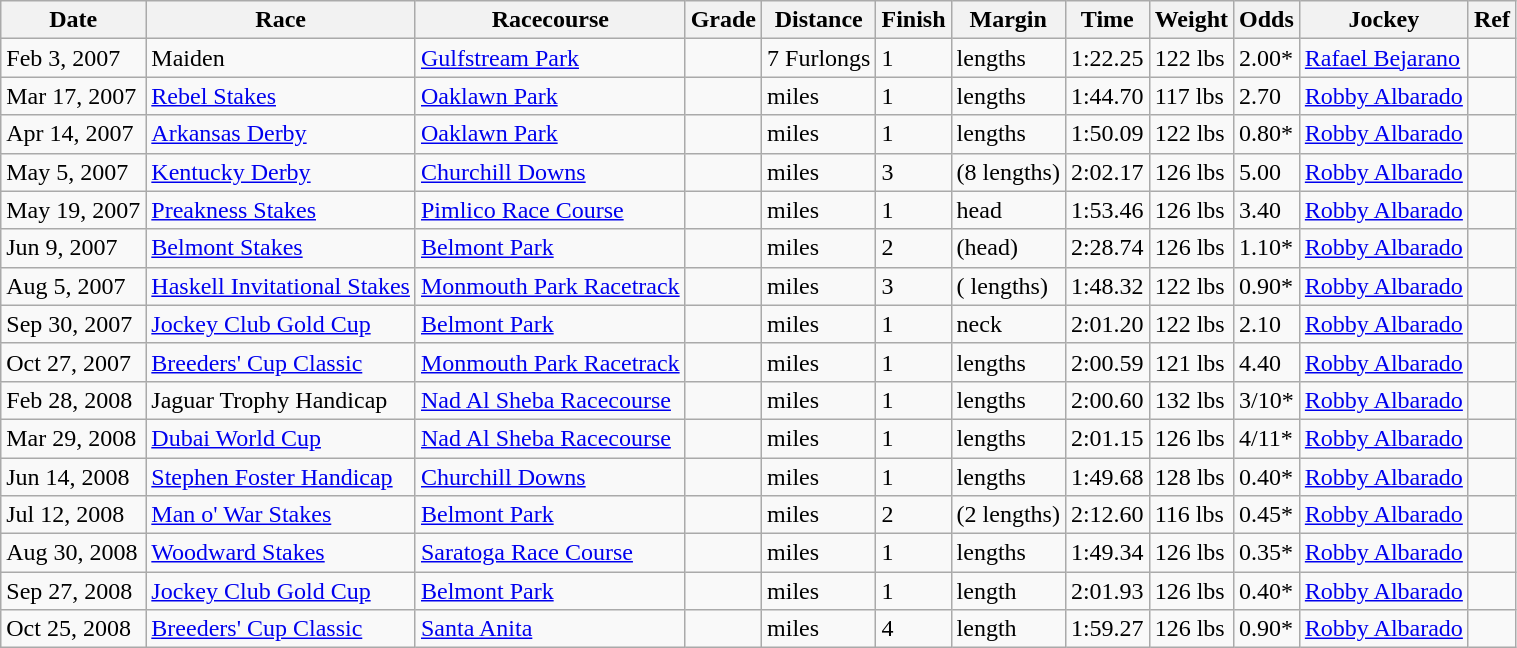<table class="wikitable">
<tr>
<th>Date</th>
<th>Race</th>
<th>Racecourse</th>
<th>Grade</th>
<th>Distance</th>
<th>Finish</th>
<th>Margin</th>
<th>Time</th>
<th>Weight</th>
<th>Odds</th>
<th>Jockey</th>
<th>Ref</th>
</tr>
<tr>
<td>Feb 3, 2007</td>
<td>Maiden</td>
<td><a href='#'>Gulfstream Park</a></td>
<td></td>
<td>7 Furlongs</td>
<td>1</td>
<td> lengths</td>
<td>1:22.25</td>
<td>122 lbs</td>
<td>2.00*</td>
<td><a href='#'>Rafael Bejarano</a></td>
<td></td>
</tr>
<tr>
<td>Mar 17, 2007</td>
<td><a href='#'>Rebel Stakes</a></td>
<td><a href='#'>Oaklawn Park</a></td>
<td></td>
<td> miles</td>
<td>1</td>
<td> lengths</td>
<td>1:44.70</td>
<td>117 lbs</td>
<td>2.70</td>
<td><a href='#'>Robby Albarado</a></td>
<td></td>
</tr>
<tr>
<td>Apr 14, 2007</td>
<td><a href='#'>Arkansas Derby</a></td>
<td><a href='#'>Oaklawn Park</a></td>
<td></td>
<td> miles</td>
<td>1</td>
<td> lengths</td>
<td>1:50.09</td>
<td>122 lbs</td>
<td>0.80*</td>
<td><a href='#'>Robby Albarado</a></td>
<td></td>
</tr>
<tr>
<td>May 5, 2007</td>
<td><a href='#'>Kentucky Derby</a></td>
<td><a href='#'>Churchill Downs</a></td>
<td></td>
<td> miles</td>
<td>3</td>
<td>(8 lengths)</td>
<td>2:02.17</td>
<td>126 lbs</td>
<td>5.00</td>
<td><a href='#'>Robby Albarado</a></td>
<td></td>
</tr>
<tr>
<td>May 19, 2007</td>
<td><a href='#'>Preakness Stakes</a></td>
<td><a href='#'>Pimlico Race Course</a></td>
<td></td>
<td> miles</td>
<td>1</td>
<td>head</td>
<td>1:53.46</td>
<td>126 lbs</td>
<td>3.40</td>
<td><a href='#'>Robby Albarado</a></td>
<td></td>
</tr>
<tr>
<td>Jun 9, 2007</td>
<td><a href='#'>Belmont Stakes</a></td>
<td><a href='#'>Belmont Park</a></td>
<td></td>
<td> miles</td>
<td>2</td>
<td>(head)</td>
<td>2:28.74</td>
<td>126 lbs</td>
<td>1.10*</td>
<td><a href='#'>Robby Albarado</a></td>
<td></td>
</tr>
<tr>
<td>Aug 5, 2007</td>
<td><a href='#'>Haskell Invitational Stakes</a></td>
<td><a href='#'>Monmouth Park Racetrack</a></td>
<td></td>
<td> miles</td>
<td>3</td>
<td>( lengths)</td>
<td>1:48.32</td>
<td>122 lbs</td>
<td>0.90*</td>
<td><a href='#'>Robby Albarado</a></td>
<td></td>
</tr>
<tr>
<td>Sep 30, 2007</td>
<td><a href='#'>Jockey Club Gold Cup</a></td>
<td><a href='#'>Belmont Park</a></td>
<td></td>
<td> miles</td>
<td>1</td>
<td>neck</td>
<td>2:01.20</td>
<td>122 lbs</td>
<td>2.10</td>
<td><a href='#'>Robby Albarado</a></td>
<td></td>
</tr>
<tr>
<td>Oct 27, 2007</td>
<td><a href='#'>Breeders' Cup Classic</a></td>
<td><a href='#'>Monmouth Park Racetrack</a></td>
<td></td>
<td> miles</td>
<td>1</td>
<td> lengths</td>
<td>2:00.59</td>
<td>121 lbs</td>
<td>4.40</td>
<td><a href='#'>Robby Albarado</a></td>
<td></td>
</tr>
<tr>
<td>Feb 28, 2008</td>
<td>Jaguar Trophy Handicap</td>
<td><a href='#'>Nad Al Sheba Racecourse</a></td>
<td></td>
<td> miles</td>
<td>1</td>
<td> lengths</td>
<td>2:00.60</td>
<td>132 lbs</td>
<td>3/10*</td>
<td><a href='#'>Robby Albarado</a></td>
<td></td>
</tr>
<tr>
<td>Mar 29, 2008</td>
<td><a href='#'>Dubai World Cup</a></td>
<td><a href='#'>Nad Al Sheba Racecourse</a></td>
<td></td>
<td> miles</td>
<td>1</td>
<td> lengths</td>
<td>2:01.15</td>
<td>126 lbs</td>
<td>4/11*</td>
<td><a href='#'>Robby Albarado</a></td>
<td></td>
</tr>
<tr>
<td>Jun 14, 2008</td>
<td><a href='#'>Stephen Foster Handicap</a></td>
<td><a href='#'>Churchill Downs</a></td>
<td></td>
<td> miles</td>
<td>1</td>
<td> lengths</td>
<td>1:49.68</td>
<td>128 lbs</td>
<td>0.40*</td>
<td><a href='#'>Robby Albarado</a></td>
<td></td>
</tr>
<tr>
<td>Jul 12, 2008</td>
<td><a href='#'>Man o' War Stakes</a></td>
<td><a href='#'>Belmont Park</a></td>
<td></td>
<td> miles</td>
<td>2</td>
<td>(2 lengths)</td>
<td>2:12.60</td>
<td>116 lbs</td>
<td>0.45*</td>
<td><a href='#'>Robby Albarado</a></td>
<td></td>
</tr>
<tr>
<td>Aug 30, 2008</td>
<td><a href='#'>Woodward Stakes</a></td>
<td><a href='#'>Saratoga Race Course</a></td>
<td></td>
<td> miles</td>
<td>1</td>
<td> lengths</td>
<td>1:49.34</td>
<td>126 lbs</td>
<td>0.35*</td>
<td><a href='#'>Robby Albarado</a></td>
<td></td>
</tr>
<tr>
<td>Sep 27, 2008</td>
<td><a href='#'>Jockey Club Gold Cup</a></td>
<td><a href='#'>Belmont Park</a></td>
<td></td>
<td> miles</td>
<td>1</td>
<td> length</td>
<td>2:01.93</td>
<td>126 lbs</td>
<td>0.40*</td>
<td><a href='#'>Robby Albarado</a></td>
<td></td>
</tr>
<tr>
<td>Oct 25, 2008</td>
<td><a href='#'>Breeders' Cup Classic</a></td>
<td><a href='#'>Santa Anita</a></td>
<td></td>
<td> miles</td>
<td>4</td>
<td> length</td>
<td>1:59.27</td>
<td>126 lbs</td>
<td>0.90*</td>
<td><a href='#'>Robby Albarado</a></td>
<td></td>
</tr>
</table>
